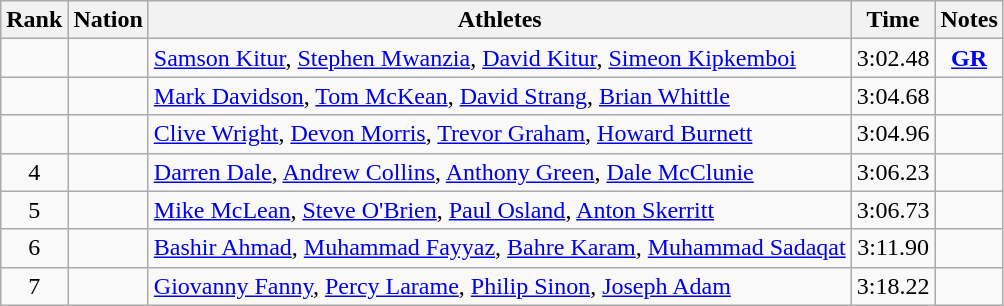<table class="wikitable sortable" style="text-align:center">
<tr>
<th>Rank</th>
<th>Nation</th>
<th>Athletes</th>
<th>Time</th>
<th>Notes</th>
</tr>
<tr>
<td></td>
<td align=left></td>
<td align=left><a href='#'>Samson Kitur</a>, <a href='#'>Stephen Mwanzia</a>, <a href='#'>David Kitur</a>, <a href='#'>Simeon Kipkemboi</a></td>
<td>3:02.48</td>
<td><strong><a href='#'>GR</a></strong></td>
</tr>
<tr>
<td></td>
<td align=left></td>
<td align=left><a href='#'>Mark Davidson</a>, <a href='#'>Tom McKean</a>, <a href='#'>David Strang</a>, <a href='#'>Brian Whittle</a></td>
<td>3:04.68</td>
<td></td>
</tr>
<tr>
<td></td>
<td align=left></td>
<td align=left><a href='#'>Clive Wright</a>, <a href='#'>Devon Morris</a>, <a href='#'>Trevor Graham</a>, <a href='#'>Howard Burnett</a></td>
<td>3:04.96</td>
<td></td>
</tr>
<tr>
<td>4</td>
<td align=left></td>
<td align=left><a href='#'>Darren Dale</a>, <a href='#'>Andrew Collins</a>, <a href='#'>Anthony Green</a>, <a href='#'>Dale McClunie</a></td>
<td>3:06.23</td>
<td></td>
</tr>
<tr>
<td>5</td>
<td align=left></td>
<td align=left><a href='#'>Mike McLean</a>, <a href='#'>Steve O'Brien</a>, <a href='#'>Paul Osland</a>, <a href='#'>Anton Skerritt</a></td>
<td>3:06.73</td>
<td></td>
</tr>
<tr>
<td>6</td>
<td align=left></td>
<td align=left><a href='#'>Bashir Ahmad</a>, <a href='#'>Muhammad Fayyaz</a>, <a href='#'>Bahre Karam</a>, <a href='#'>Muhammad Sadaqat</a></td>
<td>3:11.90</td>
<td></td>
</tr>
<tr>
<td>7</td>
<td align=left></td>
<td align=left><a href='#'>Giovanny Fanny</a>, <a href='#'>Percy Larame</a>, <a href='#'>Philip Sinon</a>, <a href='#'>Joseph Adam</a></td>
<td>3:18.22</td>
<td></td>
</tr>
</table>
